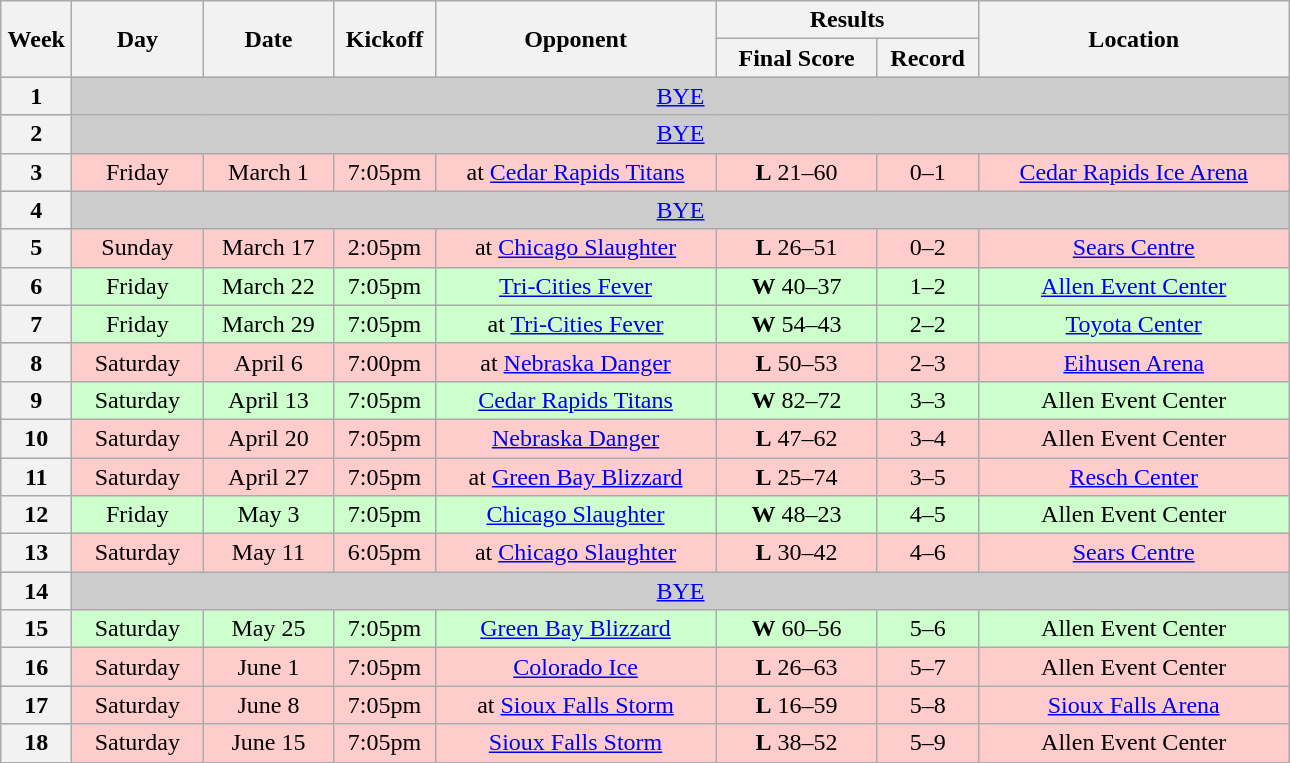<table class="wikitable">
<tr>
<th rowspan="2" width="40">Week</th>
<th rowspan="2" width="80">Day</th>
<th rowspan="2" width="80">Date</th>
<th rowspan="2" width="60">Kickoff</th>
<th rowspan="2" width="180">Opponent</th>
<th colspan="2" width="160">Results</th>
<th rowspan="2" width="200">Location</th>
</tr>
<tr>
<th width="100">Final Score</th>
<th width="60">Record</th>
</tr>
<tr align="center" bgcolor="#CCCCCC">
<th>1</th>
<td colSpan=7><a href='#'>BYE</a></td>
</tr>
<tr align="center" bgcolor="#CCCCCC">
<th>2</th>
<td colSpan=7><a href='#'>BYE</a></td>
</tr>
<tr align="center" bgcolor="#FFCCCC">
<th>3</th>
<td>Friday</td>
<td>March 1</td>
<td>7:05pm</td>
<td>at <a href='#'>Cedar Rapids Titans</a></td>
<td><strong>L</strong> 21–60</td>
<td>0–1</td>
<td><a href='#'>Cedar Rapids Ice Arena</a></td>
</tr>
<tr align="center" bgcolor="#CCCCCC">
<th>4</th>
<td colSpan=7><a href='#'>BYE</a></td>
</tr>
<tr align="center" bgcolor="#FFCCCC">
<th>5</th>
<td>Sunday</td>
<td>March 17</td>
<td>2:05pm</td>
<td>at <a href='#'>Chicago Slaughter</a></td>
<td><strong>L</strong> 26–51</td>
<td>0–2</td>
<td><a href='#'>Sears Centre</a></td>
</tr>
<tr align="center" bgcolor="#CCFFCC">
<th>6</th>
<td>Friday</td>
<td>March 22</td>
<td>7:05pm</td>
<td><a href='#'>Tri-Cities Fever</a></td>
<td><strong>W</strong> 40–37</td>
<td>1–2</td>
<td><a href='#'>Allen Event Center</a></td>
</tr>
<tr align="center" bgcolor="#CCFFCC">
<th>7</th>
<td>Friday</td>
<td>March 29</td>
<td>7:05pm</td>
<td>at <a href='#'>Tri-Cities Fever</a></td>
<td><strong>W</strong> 54–43</td>
<td>2–2</td>
<td><a href='#'>Toyota Center</a></td>
</tr>
<tr align="center" bgcolor="#FFCCCC">
<th>8</th>
<td>Saturday</td>
<td>April 6</td>
<td>7:00pm</td>
<td>at <a href='#'>Nebraska Danger</a></td>
<td><strong>L</strong> 50–53</td>
<td>2–3</td>
<td><a href='#'>Eihusen Arena</a></td>
</tr>
<tr align="center" bgcolor="#CCFFCC">
<th>9</th>
<td>Saturday</td>
<td>April 13</td>
<td>7:05pm</td>
<td><a href='#'>Cedar Rapids Titans</a></td>
<td><strong>W</strong> 82–72</td>
<td>3–3</td>
<td>Allen Event Center</td>
</tr>
<tr align="center" bgcolor="#FFCCCC">
<th>10</th>
<td>Saturday</td>
<td>April 20</td>
<td>7:05pm</td>
<td><a href='#'>Nebraska Danger</a></td>
<td><strong>L</strong> 47–62</td>
<td>3–4</td>
<td>Allen Event Center</td>
</tr>
<tr align="center" bgcolor="#FFCCCC">
<th>11</th>
<td>Saturday</td>
<td>April 27</td>
<td>7:05pm</td>
<td>at <a href='#'>Green Bay Blizzard</a></td>
<td><strong>L</strong> 25–74</td>
<td>3–5</td>
<td><a href='#'>Resch Center</a></td>
</tr>
<tr align="center" bgcolor="#CCFFCC">
<th>12</th>
<td>Friday</td>
<td>May 3</td>
<td>7:05pm</td>
<td><a href='#'>Chicago Slaughter</a></td>
<td><strong>W</strong> 48–23</td>
<td>4–5</td>
<td>Allen Event Center</td>
</tr>
<tr align="center" bgcolor="#FFCCCC">
<th>13</th>
<td>Saturday</td>
<td>May 11</td>
<td>6:05pm</td>
<td>at <a href='#'>Chicago Slaughter</a></td>
<td><strong>L</strong> 30–42</td>
<td>4–6</td>
<td><a href='#'>Sears Centre</a></td>
</tr>
<tr align="center" bgcolor="#CCCCCC">
<th>14</th>
<td colSpan=7><a href='#'>BYE</a></td>
</tr>
<tr align="center" bgcolor="#CCFFCC">
<th>15</th>
<td>Saturday</td>
<td>May 25</td>
<td>7:05pm</td>
<td><a href='#'>Green Bay Blizzard</a></td>
<td><strong>W</strong> 60–56</td>
<td>5–6</td>
<td>Allen Event Center</td>
</tr>
<tr align="center" bgcolor="#FFCCCC">
<th>16</th>
<td>Saturday</td>
<td>June 1</td>
<td>7:05pm</td>
<td><a href='#'>Colorado Ice</a></td>
<td><strong>L</strong> 26–63</td>
<td>5–7</td>
<td>Allen Event Center</td>
</tr>
<tr align="center" bgcolor="#FFCCCC">
<th>17</th>
<td>Saturday</td>
<td>June 8</td>
<td>7:05pm</td>
<td>at <a href='#'>Sioux Falls Storm</a></td>
<td><strong>L</strong> 16–59</td>
<td>5–8</td>
<td><a href='#'>Sioux Falls Arena</a></td>
</tr>
<tr align="center" bgcolor="#FFCCCC">
<th>18</th>
<td>Saturday</td>
<td>June 15</td>
<td>7:05pm</td>
<td><a href='#'>Sioux Falls Storm</a></td>
<td><strong>L</strong> 38–52 </td>
<td>5–9</td>
<td>Allen Event Center</td>
</tr>
</table>
